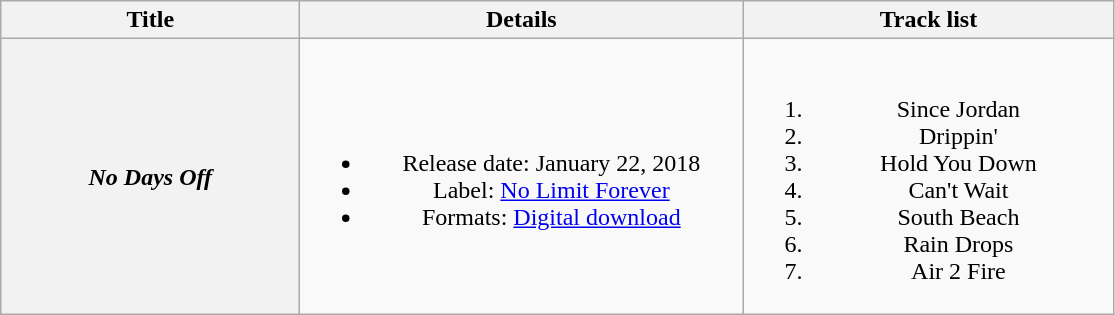<table class="wikitable plainrowheaders" style="text-align:center;">
<tr>
<th style="width:12em;">Title</th>
<th style="width:18em;">Details</th>
<th style="width:15em;">Track list</th>
</tr>
<tr>
<th scope="row"><em>No Days Off</em></th>
<td><br><ul><li>Release date: January 22, 2018</li><li>Label: <a href='#'>No Limit Forever</a></li><li>Formats: <a href='#'>Digital download</a></li></ul></td>
<td><br><ol><li>Since Jordan</li><li>Drippin'</li><li>Hold You Down</li><li>Can't Wait</li><li>South Beach</li><li>Rain Drops</li><li>Air 2 Fire</li></ol></td>
</tr>
</table>
